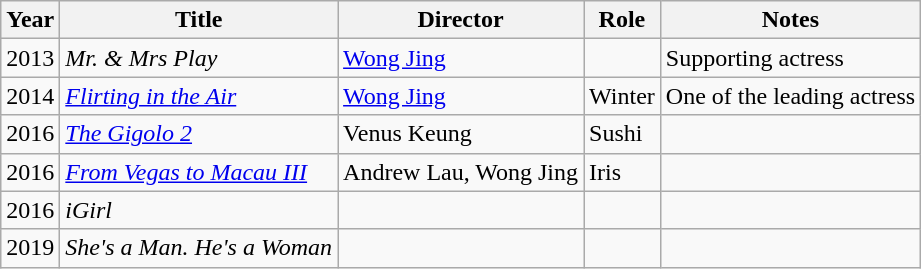<table class="wikitable sortable">
<tr>
<th>Year</th>
<th class="unsortable">Title</th>
<th class="unsortable">Director</th>
<th class="unsortable">Role</th>
<th class="unsortable">Notes</th>
</tr>
<tr>
<td>2013</td>
<td><em>Mr. & Mrs Play</em></td>
<td><a href='#'>Wong Jing</a></td>
<td></td>
<td>Supporting actress</td>
</tr>
<tr>
<td>2014</td>
<td><em><a href='#'>Flirting in the Air</a></em></td>
<td><a href='#'>Wong Jing</a></td>
<td>Winter</td>
<td>One of the leading actress</td>
</tr>
<tr>
<td>2016</td>
<td><em><a href='#'>The Gigolo 2</a></em></td>
<td>Venus Keung</td>
<td>Sushi</td>
<td></td>
</tr>
<tr>
<td>2016</td>
<td><em><a href='#'>From Vegas to Macau III</a></em></td>
<td>Andrew Lau, Wong Jing</td>
<td>Iris</td>
<td></td>
</tr>
<tr>
<td>2016</td>
<td><em>iGirl</em></td>
<td></td>
<td></td>
<td></td>
</tr>
<tr>
<td>2019</td>
<td><em>She's a Man. He's a Woman</em></td>
<td></td>
<td></td>
<td></td>
</tr>
</table>
